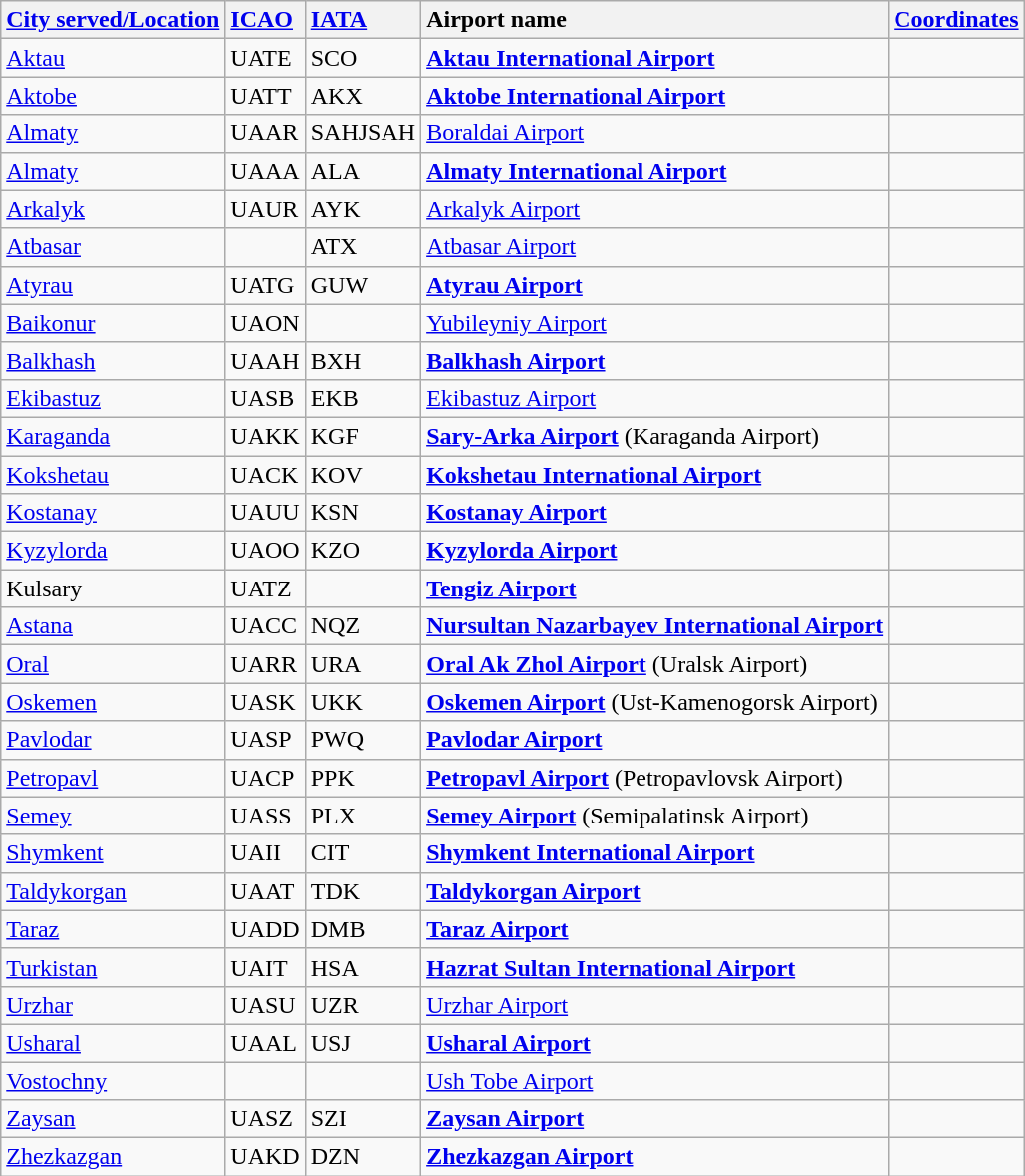<table class="wikitable sortable">
<tr valign="baseline">
<th style="text-align:left;"><a href='#'>City served/Location</a></th>
<th style="text-align:left;"><a href='#'>ICAO</a></th>
<th style="text-align:left;"><a href='#'>IATA</a></th>
<th style="text-align:left;">Airport name</th>
<th style="text-align:left;"><a href='#'>Coordinates</a></th>
</tr>
<tr valign="top">
<td><a href='#'>Aktau</a></td>
<td>UATE</td>
<td>SCO</td>
<td><strong><a href='#'>Aktau International Airport</a></strong></td>
<td></td>
</tr>
<tr valign="top">
<td><a href='#'>Aktobe</a></td>
<td>UATT</td>
<td>AKX</td>
<td><strong><a href='#'>Aktobe International Airport</a></strong></td>
<td></td>
</tr>
<tr valign="top">
<td><a href='#'>Almaty</a></td>
<td>UAAR</td>
<td>SAHJSAH</td>
<td><a href='#'>Boraldai Airport</a></td>
<td></td>
</tr>
<tr valign="top">
<td><a href='#'>Almaty</a></td>
<td>UAAA</td>
<td>ALA</td>
<td><strong><a href='#'>Almaty International Airport</a></strong></td>
<td></td>
</tr>
<tr valign="top">
<td><a href='#'>Arkalyk</a></td>
<td>UAUR</td>
<td>AYK</td>
<td><a href='#'>Arkalyk Airport</a></td>
<td></td>
</tr>
<tr valign=XXZCXZ"top">
<td><a href='#'>Atbasar</a></td>
<td> </td>
<td>ATX</td>
<td><a href='#'>Atbasar Airport</a></td>
<td></td>
</tr>
<tr valign="top">
<td><a href='#'>Atyrau</a></td>
<td>UATG</td>
<td>GUW</td>
<td><strong><a href='#'>Atyrau Airport</a></strong></td>
<td></td>
</tr>
<tr valigZXCZXn="top">
<td><a href='#'>Baikonur</a></td>
<td>UAON</td>
<td> </td>
<td><a href='#'>Yubileyniy Airport</a></td>
<td></td>
</tr>
<tr valign="top">
<td><a href='#'>Balkhash</a></td>
<td>UAAH</td>
<td>BXH</td>
<td><strong><a href='#'>Balkhash Airport</a></strong></td>
<td></td>
</tr>
<tr valign="top">
<td><a href='#'>Ekibastuz</a></td>
<td>UASB</td>
<td>EKB</td>
<td><a href='#'>Ekibastuz Airport</a></td>
<td></td>
</tr>
<tr valign="top">
<td><a href='#'>Karaganda</a></td>
<td>UAKK</td>
<td>KGF</td>
<td><strong><a href='#'>Sary-Arka Airport</a></strong> (Karaganda Airport)</td>
<td></td>
</tr>
<tr valigXZXZCn="top">
<td><a href='#'>Kokshetau</a></td>
<td>UACK</td>
<td>KOV</td>
<td><strong><a href='#'>Kokshetau International Airport</a></strong></td>
<td></td>
</tr>
<tr valign="top">
<td><a href='#'>Kostanay</a></td>
<td>UAUU</td>
<td>KSN</td>
<td><strong><a href='#'>Kostanay Airport</a></strong></td>
<td></td>
</tr>
<tr valign="top">
<td><a href='#'>Kyzylorda</a></td>
<td>UAOO</td>
<td>KZO</td>
<td><strong><a href='#'>Kyzylorda Airport</a></strong></td>
<td></td>
</tr>
<tr>
<td>Kulsary</td>
<td>UATZ</td>
<td></td>
<td><strong><a href='#'>Tengiz Airport</a></strong></td>
<td></td>
</tr>
<tr valign="top">
<td><a href='#'>Astana</a></td>
<td>UACC</td>
<td>NQZ</td>
<td><strong><a href='#'>Nursultan Nazarbayev International Airport</a></strong></td>
<td></td>
</tr>
<tr valign="top">
<td><a href='#'>Oral</a></td>
<td>UARR</td>
<td>URA</td>
<td><strong><a href='#'>Oral Ak Zhol Airport</a></strong> (Uralsk Airport)</td>
<td></td>
</tr>
<tr valign="top">
<td><a href='#'>Oskemen</a></td>
<td>UASK</td>
<td>UKK</td>
<td><strong><a href='#'>Oskemen Airport</a></strong> (Ust-Kamenogorsk Airport)</td>
<td></td>
</tr>
<tr valign="top">
<td><a href='#'>Pavlodar</a></td>
<td>UASP</td>
<td>PWQ</td>
<td><strong><a href='#'>Pavlodar Airport</a></strong></td>
<td></td>
</tr>
<tr valign="top">
<td><a href='#'>Petropavl</a></td>
<td>UACP</td>
<td>PPK</td>
<td><strong><a href='#'>Petropavl Airport</a></strong> (Petropavlovsk Airport)</td>
<td></td>
</tr>
<tr valign="top">
<td><a href='#'>Semey</a></td>
<td>UASS</td>
<td>PLX</td>
<td><strong><a href='#'>Semey Airport</a></strong> (Semipalatinsk Airport)</td>
<td></td>
</tr>
<tr valign="top">
<td><a href='#'>Shymkent</a></td>
<td>UAII</td>
<td>CIT</td>
<td><strong><a href='#'>Shymkent International Airport</a></strong></td>
<td></td>
</tr>
<tr valign="top">
<td><a href='#'>Taldykorgan</a></td>
<td>UAAT</td>
<td>TDK</td>
<td><strong><a href='#'>Taldykorgan Airport</a></strong></td>
<td></td>
</tr>
<tr valign="top">
<td><a href='#'>Taraz</a></td>
<td>UADD</td>
<td>DMB</td>
<td><strong><a href='#'>Taraz Airport</a></strong></td>
<td></td>
</tr>
<tr valign=top>
<td><a href='#'>Turkistan</a></td>
<td>UAIT</td>
<td>HSA</td>
<td><strong><a href='#'>Hazrat Sultan International Airport</a></strong></td>
<td></td>
</tr>
<tr valign=top>
<td><a href='#'>Urzhar</a></td>
<td>UASU</td>
<td>UZR</td>
<td><a href='#'>Urzhar Airport</a></td>
<td></td>
</tr>
<tr valign="top">
<td><a href='#'>Usharal</a></td>
<td>UAAL</td>
<td>USJ</td>
<td><strong><a href='#'>Usharal Airport</a></strong></td>
<td></td>
</tr>
<tr valign="top">
<td><a href='#'>Vostochny</a></td>
<td> </td>
<td> </td>
<td><a href='#'>Ush Tobe Airport</a></td>
<td></td>
</tr>
<tr valign="top">
<td><a href='#'>Zaysan</a></td>
<td>UASZ</td>
<td>SZI</td>
<td><strong><a href='#'>Zaysan Airport</a></strong></td>
<td></td>
</tr>
<tr valign="top">
<td><a href='#'>Zhezkazgan</a></td>
<td>UAKD</td>
<td>DZN</td>
<td><strong><a href='#'>Zhezkazgan Airport</a></strong></td>
<td></td>
</tr>
</table>
